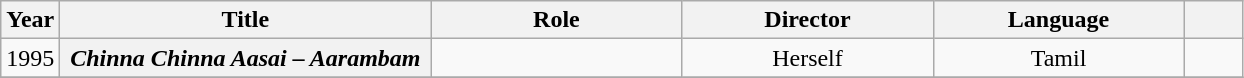<table class="wikitable sortable plainrowheaders" style="text-align: center;">
<tr>
<th scope="col">Year</th>
<th scope="col" style="width: 15em;">Title</th>
<th scope="col" style="width: 10em;">Role</th>
<th scope="col" style="width: 10em;">Director</th>
<th scope="col" style="width: 10em;">Language</th>
<th scope="col" style="width: 2em;" class="unsortable"></th>
</tr>
<tr>
<td>1995</td>
<th scope="row"><em>Chinna Chinna Aasai – Aarambam</em></th>
<td></td>
<td>Herself</td>
<td>Tamil</td>
<td></td>
</tr>
<tr>
</tr>
</table>
